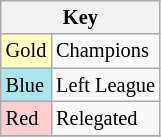<table class="wikitable" style="font-size:85%">
<tr>
<th colspan=2>Key</th>
</tr>
<tr>
<td bgcolor="#ffffbf">Gold</td>
<td>Champions</td>
</tr>
<tr>
<td bgcolor="#ace5ee">Blue</td>
<td>Left League</td>
</tr>
<tr>
<td bgcolor="#ffcfcf">Red</td>
<td>Relegated</td>
</tr>
<tr>
</tr>
</table>
